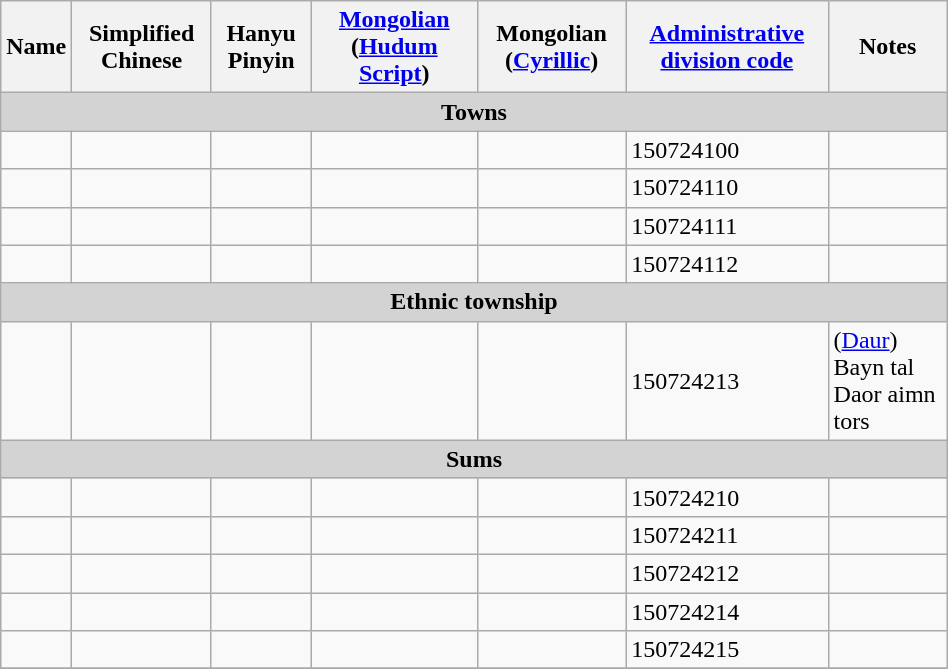<table class="wikitable" align="center" style="width:50%; border="1">
<tr>
<th>Name</th>
<th>Simplified Chinese</th>
<th>Hanyu Pinyin</th>
<th><a href='#'>Mongolian</a> (<a href='#'>Hudum Script</a>)</th>
<th>Mongolian (<a href='#'>Cyrillic</a>)</th>
<th><a href='#'>Administrative division code</a></th>
<th>Notes</th>
</tr>
<tr>
<td colspan="7"  style="text-align:center; background:#d3d3d3;"><strong>Towns</strong></td>
</tr>
<tr --------->
<td></td>
<td></td>
<td></td>
<td></td>
<td></td>
<td>150724100</td>
<td></td>
</tr>
<tr>
<td></td>
<td></td>
<td></td>
<td></td>
<td></td>
<td>150724110</td>
<td></td>
</tr>
<tr>
<td></td>
<td></td>
<td></td>
<td></td>
<td></td>
<td>150724111</td>
<td></td>
</tr>
<tr>
<td></td>
<td></td>
<td></td>
<td></td>
<td></td>
<td>150724112</td>
<td></td>
</tr>
<tr>
<td colspan="7"  style="text-align:center; background:#d3d3d3;"><strong>Ethnic township</strong></td>
</tr>
<tr --------->
<td></td>
<td></td>
<td></td>
<td></td>
<td></td>
<td>150724213</td>
<td>(<a href='#'>Daur</a>)<br>Bayn tal Daor aimn tors</td>
</tr>
<tr>
<td colspan="7"  style="text-align:center; background:#d3d3d3;"><strong>Sums</strong></td>
</tr>
<tr --------->
<td></td>
<td></td>
<td></td>
<td></td>
<td></td>
<td>150724210</td>
<td></td>
</tr>
<tr>
<td></td>
<td></td>
<td></td>
<td></td>
<td></td>
<td>150724211</td>
<td></td>
</tr>
<tr>
<td></td>
<td></td>
<td></td>
<td></td>
<td></td>
<td>150724212</td>
<td></td>
</tr>
<tr>
<td></td>
<td></td>
<td></td>
<td></td>
<td></td>
<td>150724214</td>
<td></td>
</tr>
<tr>
<td></td>
<td></td>
<td></td>
<td></td>
<td></td>
<td>150724215</td>
<td></td>
</tr>
<tr>
</tr>
</table>
